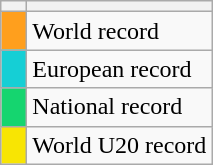<table class="wikitable">
<tr>
<th></th>
<th></th>
</tr>
<tr>
<td style="width:10px; background: #FF9F1D;"></td>
<td>World record</td>
</tr>
<tr>
<td style="width:10px; background: #15CFD5;"></td>
<td>European record</td>
</tr>
<tr>
<td style="width:10px; background: #15D56F;"></td>
<td>National record</td>
</tr>
<tr>
<td style="width:10px; background: #F8E503;"></td>
<td>World U20 record</td>
</tr>
</table>
